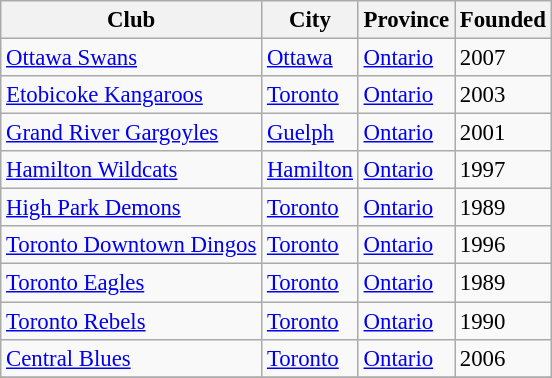<table class="wikitable" style="font-size: 95%;">
<tr>
<th>Club</th>
<th>City</th>
<th>Province</th>
<th>Founded</th>
</tr>
<tr>
<td><a href='#'>Ottawa Swans</a></td>
<td><a href='#'>Ottawa</a></td>
<td><a href='#'>Ontario</a></td>
<td>2007</td>
</tr>
<tr>
<td><a href='#'>Etobicoke Kangaroos</a></td>
<td><a href='#'>Toronto</a></td>
<td><a href='#'>Ontario</a></td>
<td>2003</td>
</tr>
<tr>
<td><a href='#'>Grand River Gargoyles</a></td>
<td><a href='#'>Guelph</a></td>
<td><a href='#'>Ontario</a></td>
<td>2001</td>
</tr>
<tr>
<td><a href='#'>Hamilton Wildcats</a></td>
<td><a href='#'>Hamilton</a></td>
<td><a href='#'>Ontario</a></td>
<td>1997</td>
</tr>
<tr>
<td><a href='#'>High Park Demons</a></td>
<td><a href='#'>Toronto</a></td>
<td><a href='#'>Ontario</a></td>
<td>1989</td>
</tr>
<tr>
<td><a href='#'>Toronto Downtown Dingos</a></td>
<td><a href='#'>Toronto</a></td>
<td><a href='#'>Ontario</a></td>
<td>1996</td>
</tr>
<tr>
<td><a href='#'>Toronto Eagles</a></td>
<td><a href='#'>Toronto</a></td>
<td><a href='#'>Ontario</a></td>
<td>1989</td>
</tr>
<tr>
<td><a href='#'>Toronto Rebels</a></td>
<td><a href='#'>Toronto</a></td>
<td><a href='#'>Ontario</a></td>
<td>1990</td>
</tr>
<tr>
<td><a href='#'>Central Blues</a></td>
<td><a href='#'>Toronto</a></td>
<td><a href='#'>Ontario</a></td>
<td>2006</td>
</tr>
<tr>
</tr>
</table>
